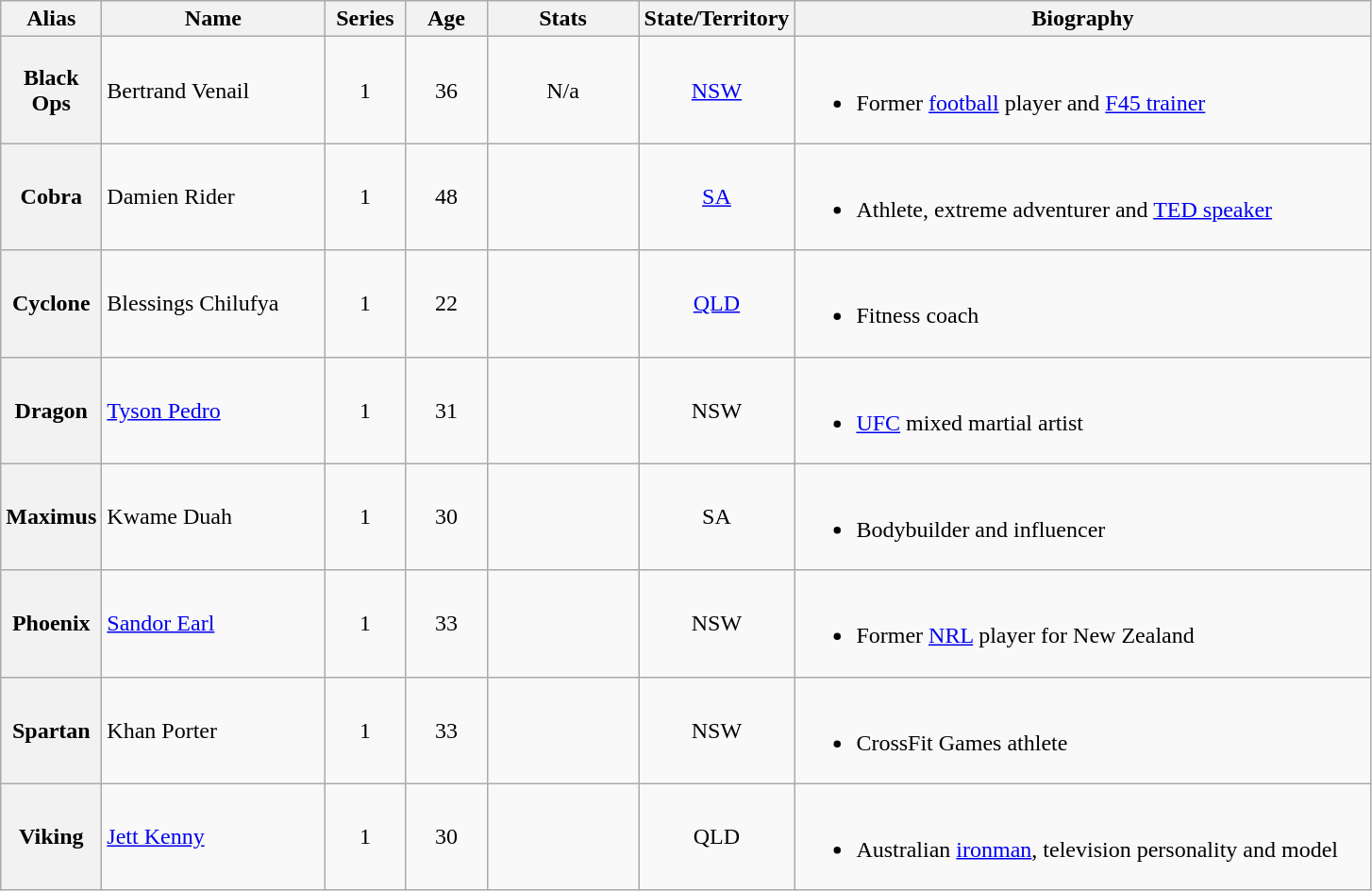<table class="wikitable sortable">
<tr>
<th style="width:50px">Alias</th>
<th style="width:150px">Name</th>
<th style="width:50px">Series</th>
<th style="width:50px">Age</th>
<th style="width:100px">Stats</th>
<th style="width:75px">State/Territory</th>
<th style="width:400px">Biography</th>
</tr>
<tr>
<th>Black Ops</th>
<td>Bertrand Venail</td>
<td style="text-align:center">1</td>
<td style="text-align:center">36</td>
<td style="text-align:center">N/a</td>
<td style="text-align:center"><a href='#'>NSW</a></td>
<td><br><ul><li>Former <a href='#'>football</a> player and <a href='#'>F45 trainer</a></li></ul></td>
</tr>
<tr>
<th>Cobra</th>
<td>Damien Rider</td>
<td style="text-align:center">1</td>
<td style="text-align:center">48</td>
<td style="text-align:center"><br></td>
<td style="text-align:center"><a href='#'>SA</a></td>
<td><br><ul><li>Athlete, extreme adventurer and <a href='#'>TED speaker</a></li></ul></td>
</tr>
<tr>
<th>Cyclone</th>
<td>Blessings Chilufya</td>
<td style="text-align:center">1</td>
<td style="text-align:center">22</td>
<td style="text-align:center"><br></td>
<td style="text-align:center"><a href='#'>QLD</a></td>
<td><br><ul><li>Fitness coach</li></ul></td>
</tr>
<tr>
<th>Dragon</th>
<td><a href='#'>Tyson Pedro</a></td>
<td style="text-align:center">1</td>
<td style="text-align:center">31</td>
<td style="text-align:center"><br></td>
<td style="text-align:center">NSW</td>
<td><br><ul><li><a href='#'>UFC</a> mixed martial artist</li></ul></td>
</tr>
<tr>
<th>Maximus</th>
<td>Kwame Duah</td>
<td style="text-align:center">1</td>
<td style="text-align:center">30</td>
<td style="text-align:center"><br></td>
<td style="text-align:center">SA</td>
<td><br><ul><li>Bodybuilder and influencer</li></ul></td>
</tr>
<tr>
<th>Phoenix</th>
<td><a href='#'>Sandor Earl</a></td>
<td style="text-align:center">1</td>
<td style="text-align:center">33</td>
<td style="text-align:center"><br></td>
<td style="text-align:center">NSW</td>
<td><br><ul><li>Former <a href='#'>NRL</a> player for New Zealand</li></ul></td>
</tr>
<tr>
<th>Spartan</th>
<td>Khan Porter</td>
<td style="text-align:center">1</td>
<td style="text-align:center">33</td>
<td style="text-align:center"><br></td>
<td style="text-align:center">NSW</td>
<td><br><ul><li>CrossFit Games athlete</li></ul></td>
</tr>
<tr>
<th>Viking</th>
<td><a href='#'>Jett Kenny</a></td>
<td style="text-align:center">1</td>
<td style="text-align:center">30</td>
<td style="text-align:center"><br></td>
<td style="text-align:center">QLD</td>
<td><br><ul><li>Australian <a href='#'>ironman</a>, television personality and model</li></ul></td>
</tr>
</table>
